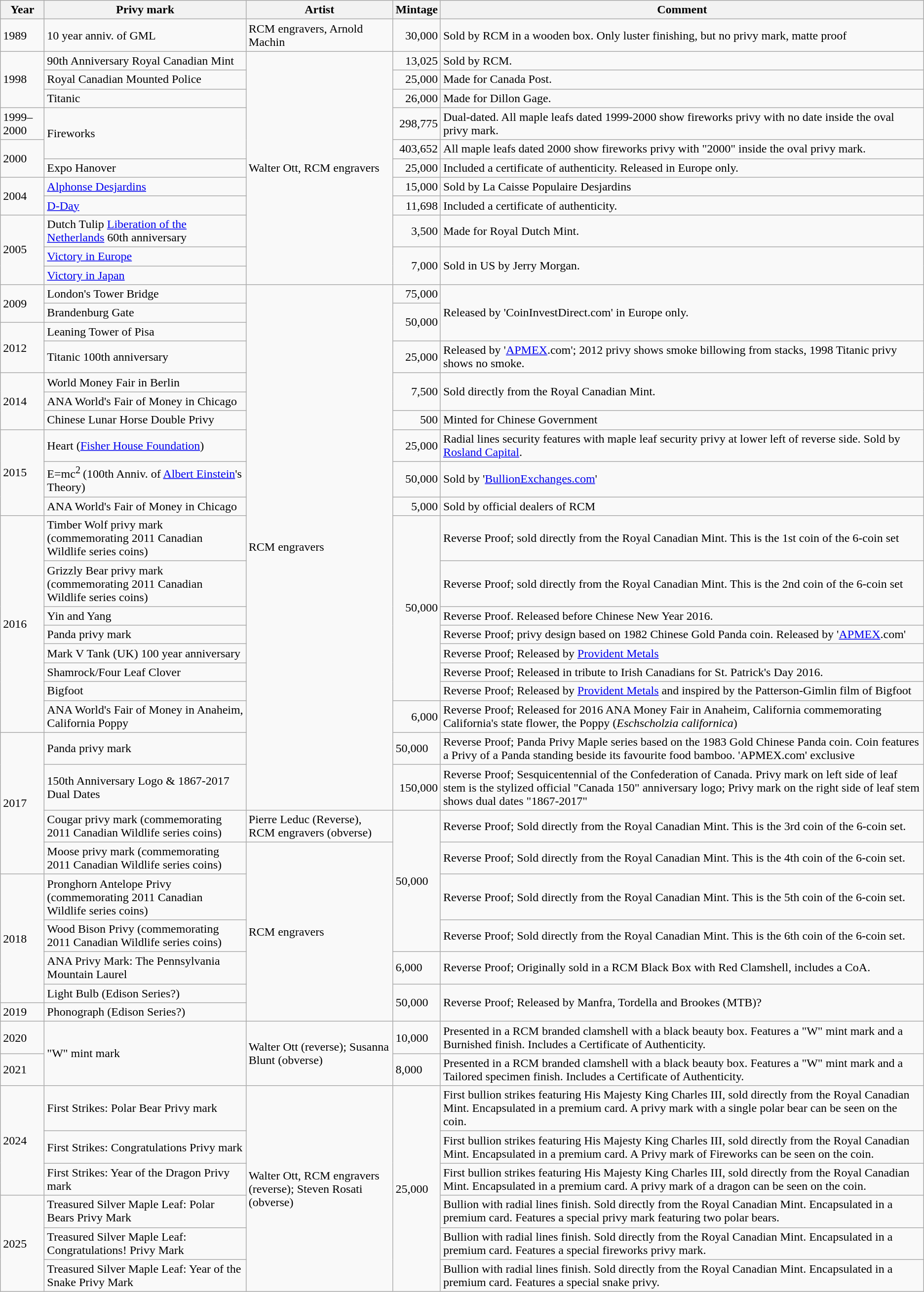<table class="wikitable">
<tr>
<th>Year</th>
<th>Privy mark</th>
<th>Artist</th>
<th>Mintage</th>
<th>Comment</th>
</tr>
<tr>
<td>1989</td>
<td>10 year anniv. of GML</td>
<td>RCM engravers, Arnold Machin</td>
<td align="right">30,000</td>
<td>Sold by RCM in a wooden box. Only luster finishing, but no privy mark, matte proof</td>
</tr>
<tr>
<td rowspan="3">1998</td>
<td>90th Anniversary Royal Canadian Mint</td>
<td rowspan="11">Walter Ott, RCM engravers</td>
<td align="right">13,025</td>
<td>Sold by RCM.</td>
</tr>
<tr>
<td>Royal Canadian Mounted Police</td>
<td align="right">25,000</td>
<td>Made for Canada Post.</td>
</tr>
<tr>
<td>Titanic</td>
<td align="right">26,000</td>
<td>Made for Dillon Gage.</td>
</tr>
<tr>
<td>1999–2000</td>
<td rowspan="2">Fireworks</td>
<td align="right">298,775</td>
<td>Dual-dated. All maple leafs dated 1999-2000 show fireworks privy with no date inside the oval privy mark.</td>
</tr>
<tr>
<td rowspan="2">2000</td>
<td align="right">403,652</td>
<td>All maple leafs dated 2000 show fireworks privy with "2000" inside the oval privy mark. </td>
</tr>
<tr>
<td>Expo Hanover</td>
<td align="right">25,000</td>
<td>Included a certificate of authenticity. Released in Europe only.</td>
</tr>
<tr>
<td rowspan="2">2004</td>
<td><a href='#'>Alphonse Desjardins</a></td>
<td align="right">15,000</td>
<td>Sold by La Caisse Populaire Desjardins</td>
</tr>
<tr>
<td><a href='#'>D-Day</a></td>
<td align="right">11,698</td>
<td>Included a certificate of authenticity.</td>
</tr>
<tr>
<td rowspan="3">2005</td>
<td>Dutch Tulip <a href='#'>Liberation of the Netherlands</a> 60th anniversary</td>
<td align="right">3,500</td>
<td>Made for Royal Dutch Mint.</td>
</tr>
<tr>
<td><a href='#'>Victory in Europe</a></td>
<td rowspan="2" align="right">7,000</td>
<td rowspan="2">Sold in US by Jerry Morgan.</td>
</tr>
<tr>
<td><a href='#'>Victory in Japan</a></td>
</tr>
<tr>
<td rowspan="2">2009</td>
<td>London's Tower Bridge</td>
<td rowspan="20">RCM engravers</td>
<td align="right">75,000</td>
<td rowspan="3">Released by 'CoinInvestDirect.com' in Europe only.</td>
</tr>
<tr>
<td>Brandenburg Gate</td>
<td rowspan="2" align="right">50,000</td>
</tr>
<tr>
<td rowspan="2">2012</td>
<td>Leaning Tower of Pisa</td>
</tr>
<tr>
<td>Titanic 100th anniversary</td>
<td align="right">25,000</td>
<td>Released by '<a href='#'>APMEX</a>.com'; 2012 privy shows smoke billowing from stacks, 1998 Titanic privy shows no smoke.</td>
</tr>
<tr>
<td rowspan="3">2014</td>
<td>World Money Fair in Berlin</td>
<td rowspan="2" align="right">7,500</td>
<td rowspan="2">Sold directly from the Royal Canadian Mint.</td>
</tr>
<tr>
<td>ANA World's Fair of Money in Chicago</td>
</tr>
<tr>
<td>Chinese Lunar Horse Double Privy</td>
<td align="right">500</td>
<td>Minted for Chinese Government</td>
</tr>
<tr>
<td rowspan="3">2015</td>
<td>Heart (<a href='#'>Fisher House Foundation</a>)</td>
<td align="right">25,000</td>
<td>Radial lines security features with maple leaf security privy at lower left of reverse side. Sold by <a href='#'>Rosland Capital</a>.</td>
</tr>
<tr>
<td>E=mc<sup>2 </sup>(100th Anniv. of <a href='#'>Albert Einstein</a>'s Theory)</td>
<td align="right">50,000</td>
<td>Sold by '<a href='#'>BullionExchanges.com</a>'</td>
</tr>
<tr>
<td>ANA World's Fair of Money in Chicago</td>
<td align="right">5,000</td>
<td>Sold by official dealers of RCM</td>
</tr>
<tr>
<td rowspan="8">2016</td>
<td>Timber Wolf privy mark (commemorating 2011 Canadian Wildlife series coins)</td>
<td rowspan="7" align="right">50,000</td>
<td>Reverse Proof; sold directly from the Royal Canadian Mint. This is the 1st coin of the 6-coin set</td>
</tr>
<tr>
<td>Grizzly Bear privy mark (commemorating 2011 Canadian Wildlife series coins)</td>
<td>Reverse Proof; sold directly from the Royal Canadian Mint. This is the 2nd coin of the 6-coin set</td>
</tr>
<tr>
<td>Yin and Yang</td>
<td>Reverse Proof. Released before Chinese New Year 2016.</td>
</tr>
<tr>
<td>Panda privy mark</td>
<td>Reverse Proof; privy design based on 1982 Chinese Gold Panda coin. Released by '<a href='#'>APMEX</a>.com'</td>
</tr>
<tr>
<td>Mark V Tank (UK) 100 year anniversary</td>
<td>Reverse Proof; Released by <a href='#'>Provident Metals</a></td>
</tr>
<tr>
<td>Shamrock/Four Leaf Clover</td>
<td>Reverse Proof; Released in tribute to Irish Canadians for St. Patrick's Day 2016.</td>
</tr>
<tr>
<td>Bigfoot</td>
<td>Reverse Proof; Released by <a href='#'>Provident Metals</a> and inspired by the Patterson-Gimlin film of Bigfoot</td>
</tr>
<tr>
<td>ANA World's Fair of Money in Anaheim, California Poppy</td>
<td align="right">6,000</td>
<td>Reverse Proof; Released for 2016 ANA Money Fair in Anaheim, California commemorating California's state flower, the Poppy (<em>Eschscholzia californica</em>)</td>
</tr>
<tr>
<td rowspan="4">2017</td>
<td>Panda privy mark</td>
<td>50,000</td>
<td>Reverse Proof; Panda Privy Maple series based on the 1983 Gold Chinese Panda coin. Coin features a Privy of a Panda standing beside its favourite food bamboo. 'APMEX.com' exclusive</td>
</tr>
<tr>
<td>150th Anniversary Logo & 1867-2017 Dual Dates</td>
<td align="right">150,000</td>
<td>Reverse Proof; Sesquicentennial of the Confederation of Canada. Privy mark on left side of leaf stem is the stylized official "Canada 150" anniversary logo; Privy mark on the right side of leaf stem shows dual dates "1867-2017"</td>
</tr>
<tr>
<td>Cougar privy mark (commemorating 2011 Canadian Wildlife series coins)</td>
<td>Pierre Leduc (Reverse), RCM engravers (obverse)</td>
<td rowspan="4">50,000</td>
<td>Reverse Proof; Sold directly from the Royal Canadian Mint. This is the 3rd coin of the 6-coin set.</td>
</tr>
<tr>
<td>Moose privy mark (commemorating 2011 Canadian Wildlife series coins)</td>
<td rowspan="6">RCM engravers</td>
<td>Reverse Proof; Sold directly from the Royal Canadian Mint. This is the 4th coin of the 6-coin set.</td>
</tr>
<tr>
<td rowspan="4">2018</td>
<td>Pronghorn Antelope Privy (commemorating 2011 Canadian Wildlife series coins)</td>
<td>Reverse Proof; Sold directly from the Royal Canadian Mint. This is the 5th coin of the 6-coin set.</td>
</tr>
<tr>
<td>Wood Bison Privy (commemorating 2011 Canadian Wildlife series coins)</td>
<td>Reverse Proof; Sold directly from the Royal Canadian Mint. This is the 6th coin of the 6-coin set.</td>
</tr>
<tr>
<td>ANA Privy Mark: The Pennsylvania Mountain Laurel</td>
<td>6,000</td>
<td>Reverse Proof; Originally sold in a RCM Black Box with Red Clamshell, includes a CoA.</td>
</tr>
<tr>
<td>Light Bulb (Edison Series?)</td>
<td rowspan="2">50,000</td>
<td rowspan="2">Reverse Proof; Released by Manfra, Tordella and Brookes (MTB)?</td>
</tr>
<tr>
<td>2019</td>
<td>Phonograph (Edison Series?)</td>
</tr>
<tr>
<td>2020</td>
<td rowspan="2">"W" mint mark</td>
<td rowspan="2">Walter Ott (reverse); Susanna Blunt (obverse)</td>
<td>10,000</td>
<td>Presented in a RCM branded clamshell with a black beauty box. Features a "W" mint mark and a Burnished finish. Includes a Certificate of Authenticity.</td>
</tr>
<tr>
<td>2021</td>
<td>8,000</td>
<td>Presented in a RCM branded clamshell with a black beauty box. Features a "W" mint mark and a Tailored specimen finish. Includes a Certificate of Authenticity.</td>
</tr>
<tr>
<td rowspan="3">2024</td>
<td>First Strikes: Polar Bear Privy mark</td>
<td rowspan="6">Walter Ott, RCM engravers (reverse); Steven Rosati (obverse)</td>
<td rowspan="6">25,000</td>
<td>First bullion strikes featuring His Majesty King Charles III, sold directly from the Royal Canadian Mint. Encapsulated in a premium card. A privy mark with a single polar bear can be seen on the coin.</td>
</tr>
<tr>
<td>First Strikes: Congratulations Privy mark</td>
<td>First bullion strikes featuring His Majesty King Charles III, sold directly from the Royal Canadian Mint. Encapsulated in a premium card. A Privy mark of Fireworks can be seen on the coin.</td>
</tr>
<tr>
<td>First Strikes: Year of the Dragon Privy mark</td>
<td>First bullion strikes featuring His Majesty King Charles III, sold directly from the Royal Canadian Mint. Encapsulated in a premium card. A privy mark of a dragon can be seen on the coin.</td>
</tr>
<tr>
<td rowspan="3">2025</td>
<td>Treasured Silver Maple Leaf: Polar Bears Privy Mark</td>
<td>Bullion with radial lines finish. Sold directly from the Royal Canadian Mint. Encapsulated in a premium card. Features a special privy mark featuring two polar bears.</td>
</tr>
<tr>
<td>Treasured Silver Maple Leaf: Congratulations! Privy Mark</td>
<td>Bullion with radial lines finish. Sold directly from the Royal Canadian Mint. Encapsulated in a premium card. Features a special fireworks privy mark.</td>
</tr>
<tr>
<td>Treasured Silver Maple Leaf: Year of the Snake Privy Mark</td>
<td>Bullion with radial lines finish. Sold directly from the Royal Canadian Mint. Encapsulated in a premium card. Features a special snake privy.</td>
</tr>
</table>
